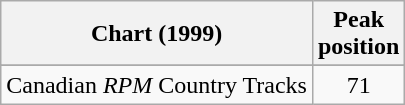<table class="wikitable sortable">
<tr>
<th align="left">Chart (1999)</th>
<th align="center">Peak<br>position</th>
</tr>
<tr>
</tr>
<tr>
<td align="left">Canadian <em>RPM</em> Country Tracks</td>
<td align="center">71</td>
</tr>
</table>
